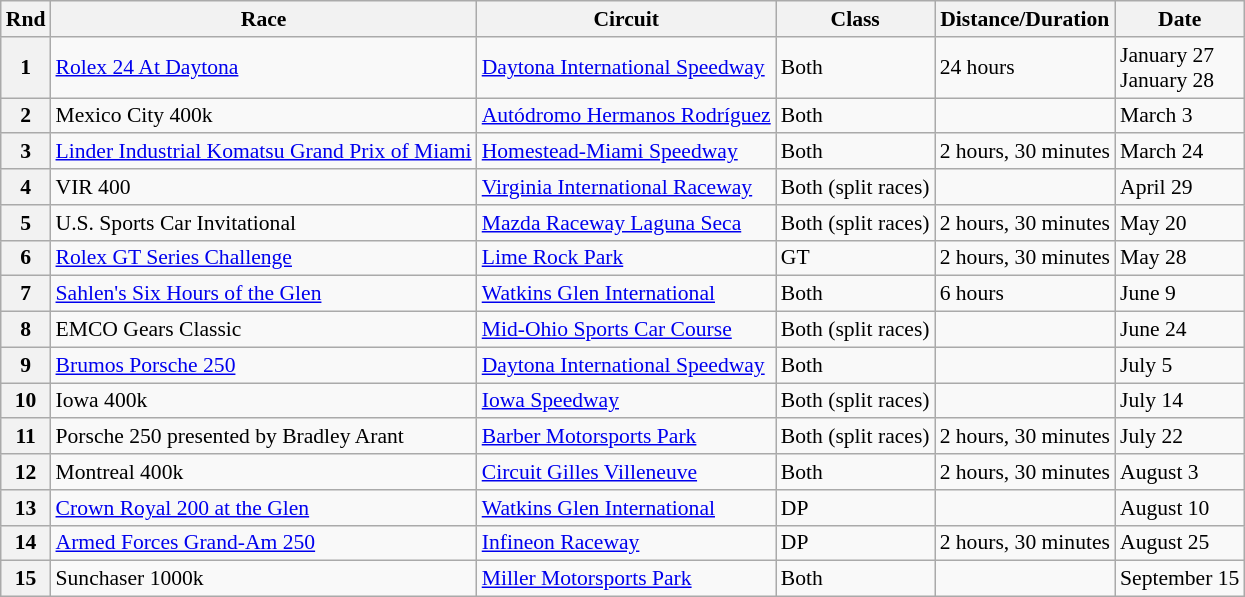<table class="wikitable" style="font-size: 90%;">
<tr>
<th>Rnd</th>
<th>Race</th>
<th>Circuit</th>
<th>Class</th>
<th>Distance/Duration</th>
<th>Date</th>
</tr>
<tr>
<th>1</th>
<td> <a href='#'>Rolex 24 At Daytona</a></td>
<td><a href='#'>Daytona International Speedway</a></td>
<td>Both</td>
<td>24 hours</td>
<td>January 27<br>January 28</td>
</tr>
<tr>
<th>2</th>
<td> Mexico City 400k</td>
<td><a href='#'>Autódromo Hermanos Rodríguez</a></td>
<td>Both</td>
<td></td>
<td>March 3</td>
</tr>
<tr>
<th>3</th>
<td> <a href='#'>Linder Industrial Komatsu Grand Prix of Miami</a></td>
<td><a href='#'>Homestead-Miami Speedway</a></td>
<td>Both</td>
<td>2 hours, 30 minutes</td>
<td>March 24</td>
</tr>
<tr>
<th>4</th>
<td> VIR 400</td>
<td><a href='#'>Virginia International Raceway</a></td>
<td>Both (split races)</td>
<td></td>
<td>April 29</td>
</tr>
<tr>
<th>5</th>
<td> U.S. Sports Car Invitational</td>
<td><a href='#'>Mazda Raceway Laguna Seca</a></td>
<td>Both (split races)</td>
<td>2 hours, 30 minutes</td>
<td>May 20</td>
</tr>
<tr>
<th>6</th>
<td> <a href='#'>Rolex GT Series Challenge</a></td>
<td><a href='#'>Lime Rock Park</a></td>
<td>GT</td>
<td>2 hours, 30 minutes</td>
<td>May 28</td>
</tr>
<tr>
<th>7</th>
<td> <a href='#'>Sahlen's Six Hours of the Glen</a></td>
<td><a href='#'>Watkins Glen International</a></td>
<td>Both</td>
<td>6 hours</td>
<td>June 9</td>
</tr>
<tr>
<th>8</th>
<td> EMCO Gears Classic</td>
<td><a href='#'>Mid-Ohio Sports Car Course</a></td>
<td>Both (split races)</td>
<td></td>
<td>June 24</td>
</tr>
<tr>
<th>9</th>
<td> <a href='#'>Brumos Porsche 250</a></td>
<td><a href='#'>Daytona International Speedway</a></td>
<td>Both</td>
<td></td>
<td>July 5</td>
</tr>
<tr>
<th>10</th>
<td> Iowa 400k</td>
<td><a href='#'>Iowa Speedway</a></td>
<td>Both (split races)</td>
<td></td>
<td>July 14</td>
</tr>
<tr>
<th>11</th>
<td> Porsche 250 presented by Bradley Arant</td>
<td><a href='#'>Barber Motorsports Park</a></td>
<td>Both (split races)</td>
<td>2 hours, 30 minutes</td>
<td>July 22</td>
</tr>
<tr>
<th>12</th>
<td> Montreal 400k</td>
<td><a href='#'>Circuit Gilles Villeneuve</a></td>
<td>Both</td>
<td>2 hours, 30 minutes</td>
<td>August 3</td>
</tr>
<tr>
<th>13</th>
<td> <a href='#'>Crown Royal 200 at the Glen</a></td>
<td><a href='#'>Watkins Glen International</a></td>
<td>DP</td>
<td></td>
<td>August 10</td>
</tr>
<tr>
<th>14</th>
<td> <a href='#'>Armed Forces Grand-Am 250</a></td>
<td><a href='#'>Infineon Raceway</a></td>
<td>DP</td>
<td>2 hours, 30 minutes</td>
<td>August 25</td>
</tr>
<tr>
<th>15</th>
<td> Sunchaser 1000k</td>
<td><a href='#'>Miller Motorsports Park</a></td>
<td>Both</td>
<td></td>
<td>September 15</td>
</tr>
</table>
